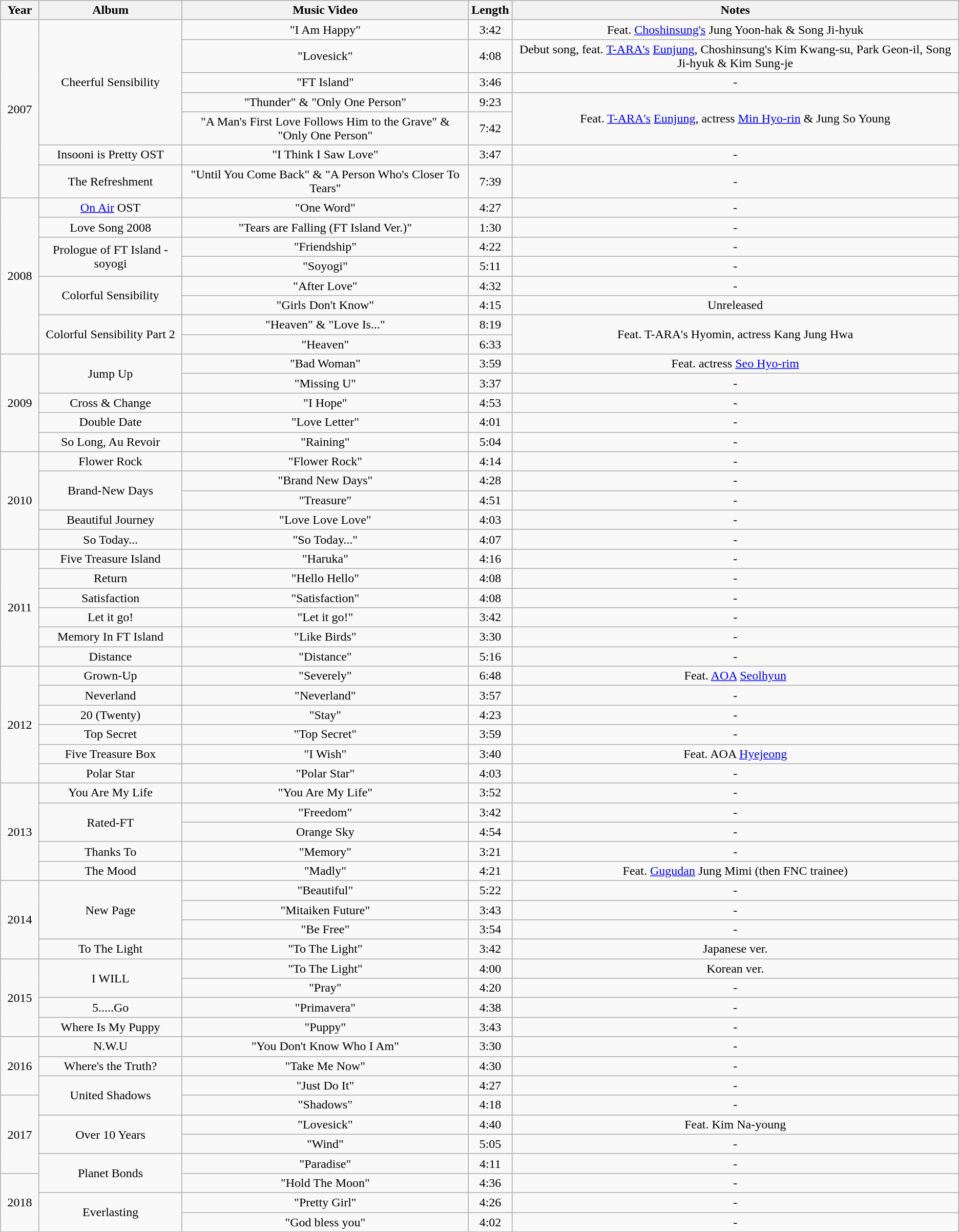<table class="wikitable" style="text-align:center;">
<tr>
<th style="width:3em;">Year</th>
<th style="width:14em;">Album</th>
<th style="width:31em;">Music Video</th>
<th style="width:3em;">Length</th>
<th style="width:50em;">Notes</th>
</tr>
<tr>
<td rowspan="7">2007</td>
<td rowspan="5">Cheerful Sensibility</td>
<td>"I Am Happy"</td>
<td>3:42</td>
<td>Feat. <a href='#'>Choshinsung's</a> Jung Yoon-hak & Song Ji-hyuk</td>
</tr>
<tr>
<td>"Lovesick"</td>
<td>4:08</td>
<td>Debut song, feat. <a href='#'>T-ARA's</a> <a href='#'>Eunjung</a>, Choshinsung's Kim Kwang-su, Park Geon-il, Song Ji-hyuk & Kim Sung-je</td>
</tr>
<tr>
<td>"FT Island"</td>
<td>3:46</td>
<td>-</td>
</tr>
<tr>
<td>"Thunder" & "Only One Person"</td>
<td>9:23</td>
<td rowspan="2">Feat. <a href='#'>T-ARA's</a> <a href='#'>Eunjung</a>, actress <a href='#'>Min Hyo-rin</a> & Jung So Young</td>
</tr>
<tr>
<td>"A Man's First Love Follows Him to the Grave" & "Only One Person"</td>
<td>7:42</td>
</tr>
<tr>
<td>Insooni is Pretty OST</td>
<td>"I Think I Saw Love"</td>
<td>3:47</td>
<td>-</td>
</tr>
<tr>
<td>The Refreshment</td>
<td>"Until You Come Back" & "A Person Who's Closer To Tears"</td>
<td>7:39</td>
<td>-</td>
</tr>
<tr>
<td align="center" rowspan="8">2008</td>
<td><a href='#'>On Air</a> OST</td>
<td>"One Word"</td>
<td>4:27</td>
<td>-</td>
</tr>
<tr>
<td>Love Song 2008</td>
<td>"Tears are Falling (FT Island Ver.)"</td>
<td>1:30</td>
<td>-</td>
</tr>
<tr>
<td rowspan="2">Prologue of FT Island - soyogi</td>
<td>"Friendship"</td>
<td>4:22</td>
<td>-</td>
</tr>
<tr>
<td>"Soyogi"</td>
<td>5:11</td>
<td>-</td>
</tr>
<tr>
<td rowspan="2">Colorful Sensibility</td>
<td>"After Love"</td>
<td>4:32</td>
<td>-</td>
</tr>
<tr>
<td>"Girls Don't Know"</td>
<td>4:15</td>
<td>Unreleased</td>
</tr>
<tr>
<td rowspan="2">Colorful Sensibility Part 2</td>
<td>"Heaven" & "Love Is..."</td>
<td>8:19</td>
<td rowspan="2">Feat. T-ARA's Hyomin, actress Kang Jung Hwa</td>
</tr>
<tr>
<td>"Heaven"</td>
<td>6:33</td>
</tr>
<tr>
<td rowspan="5">2009</td>
<td rowspan="2">Jump Up</td>
<td>"Bad Woman"</td>
<td>3:59</td>
<td>Feat. actress <a href='#'>Seo Hyo-rim</a></td>
</tr>
<tr>
<td>"Missing U"</td>
<td>3:37</td>
<td>-</td>
</tr>
<tr>
<td>Cross & Change</td>
<td>"I Hope"</td>
<td>4:53</td>
<td>-</td>
</tr>
<tr>
<td>Double Date</td>
<td>"Love Letter"</td>
<td>4:01</td>
<td>-</td>
</tr>
<tr>
<td>So Long, Au Revoir</td>
<td>"Raining"</td>
<td>5:04</td>
<td>-</td>
</tr>
<tr>
<td rowspan="5">2010</td>
<td>Flower Rock</td>
<td>"Flower Rock"</td>
<td>4:14</td>
<td>-</td>
</tr>
<tr>
<td rowspan="2">Brand-New Days</td>
<td>"Brand New Days"</td>
<td>4:28</td>
<td>-</td>
</tr>
<tr>
<td>"Treasure"</td>
<td>4:51</td>
<td>-</td>
</tr>
<tr>
<td>Beautiful Journey</td>
<td>"Love Love Love"</td>
<td>4:03</td>
<td>-</td>
</tr>
<tr>
<td>So Today...</td>
<td>"So Today..."</td>
<td>4:07</td>
<td>-</td>
</tr>
<tr>
<td rowspan="6">2011</td>
<td>Five Treasure Island</td>
<td>"Haruka"</td>
<td>4:16</td>
<td>-</td>
</tr>
<tr>
<td>Return</td>
<td>"Hello Hello"</td>
<td>4:08</td>
<td>-</td>
</tr>
<tr>
<td>Satisfaction</td>
<td>"Satisfaction"</td>
<td>4:08</td>
<td>-</td>
</tr>
<tr>
<td>Let it go!</td>
<td>"Let it go!"</td>
<td>3:42</td>
<td>-</td>
</tr>
<tr>
<td>Memory In FT Island</td>
<td>"Like Birds"</td>
<td>3:30</td>
<td>-</td>
</tr>
<tr>
<td>Distance</td>
<td>"Distance"</td>
<td>5:16</td>
<td>-</td>
</tr>
<tr>
<td rowspan="6">2012</td>
<td>Grown-Up</td>
<td>"Severely"</td>
<td>6:48</td>
<td>Feat. <a href='#'>AOA</a> <a href='#'>Seolhyun</a></td>
</tr>
<tr>
<td>Neverland</td>
<td>"Neverland"</td>
<td>3:57</td>
<td>-</td>
</tr>
<tr>
<td>20 (Twenty)</td>
<td>"Stay"</td>
<td>4:23</td>
<td>-</td>
</tr>
<tr>
<td>Top Secret</td>
<td>"Top Secret"</td>
<td>3:59</td>
<td>-</td>
</tr>
<tr>
<td>Five Treasure Box</td>
<td>"I Wish"</td>
<td>3:40</td>
<td>Feat. AOA <a href='#'>Hyejeong</a></td>
</tr>
<tr>
<td>Polar Star</td>
<td>"Polar Star"</td>
<td>4:03</td>
<td>-</td>
</tr>
<tr>
<td rowspan="5">2013</td>
<td>You Are My Life</td>
<td>"You Are My Life"</td>
<td>3:52</td>
<td>-</td>
</tr>
<tr>
<td rowspan="2">Rated-FT</td>
<td>"Freedom"</td>
<td>3:42</td>
<td>-</td>
</tr>
<tr>
<td>Orange Sky</td>
<td>4:54</td>
<td>-</td>
</tr>
<tr>
<td>Thanks To</td>
<td>"Memory"</td>
<td>3:21</td>
<td>-</td>
</tr>
<tr>
<td>The Mood</td>
<td>"Madly"</td>
<td>4:21</td>
<td>Feat. <a href='#'>Gugudan</a> Jung Mimi (then FNC trainee)</td>
</tr>
<tr>
<td rowspan="4">2014</td>
<td rowspan="3">New Page</td>
<td>"Beautiful"</td>
<td>5:22</td>
<td>-</td>
</tr>
<tr>
<td>"Mitaiken Future"</td>
<td>3:43</td>
<td>-</td>
</tr>
<tr>
<td>"Be Free"</td>
<td>3:54</td>
<td>-</td>
</tr>
<tr>
<td rowspan="y">To The Light</td>
<td>"To The Light"</td>
<td>3:42</td>
<td>Japanese ver.</td>
</tr>
<tr>
<td rowspan="4">2015</td>
<td rowspan="2">I WILL</td>
<td>"To The Light"</td>
<td>4:00</td>
<td>Korean ver.</td>
</tr>
<tr>
<td>"Pray"</td>
<td>4:20</td>
<td>-</td>
</tr>
<tr>
<td rowspan="1">5.....Go</td>
<td>"Primavera"</td>
<td>4:38</td>
<td>-</td>
</tr>
<tr>
<td rowspan="1">Where Is My Puppy</td>
<td>"Puppy"</td>
<td>3:43</td>
<td>-</td>
</tr>
<tr>
<td rowspan="3">2016</td>
<td rowspan="1">N.W.U</td>
<td>"You Don't Know Who I Am"</td>
<td>3:30</td>
<td>-</td>
</tr>
<tr>
<td>Where's the Truth?</td>
<td>"Take Me Now"</td>
<td>4:30</td>
<td>-</td>
</tr>
<tr>
<td rowspan="2">United Shadows</td>
<td>"Just Do It"</td>
<td>4:27</td>
<td>-</td>
</tr>
<tr>
<td rowspan="4">2017</td>
<td>"Shadows"</td>
<td>4:18</td>
<td>-</td>
</tr>
<tr>
<td rowspan="2">Over 10 Years</td>
<td>"Lovesick"</td>
<td>4:40</td>
<td>Feat. Kim Na-young</td>
</tr>
<tr>
<td>"Wind"</td>
<td>5:05</td>
<td>-</td>
</tr>
<tr>
<td rowspan="2">Planet Bonds</td>
<td>"Paradise"</td>
<td>4:11</td>
<td>-</td>
</tr>
<tr>
<td rowspan="4">2018</td>
<td>"Hold The Moon"</td>
<td>4:36</td>
<td>-</td>
</tr>
<tr>
<td rowspan="2">Everlasting</td>
<td>"Pretty Girl"</td>
<td>4:26</td>
<td>-</td>
</tr>
<tr>
<td>"God bless you"</td>
<td>4:02</td>
<td>-</td>
</tr>
</table>
